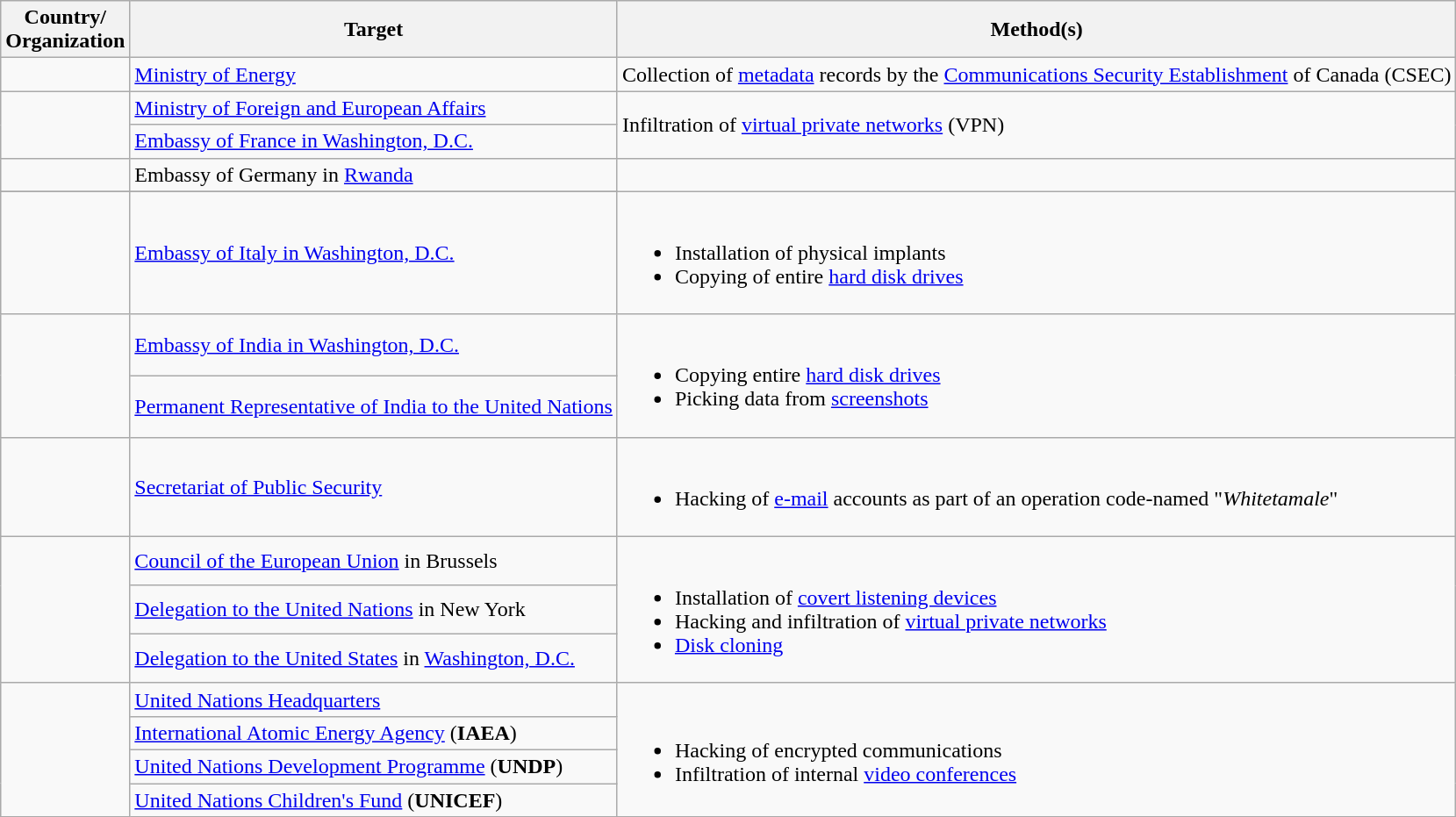<table class="wikitable">
<tr>
<th>Country/<br>Organization</th>
<th>Target</th>
<th>Method(s)</th>
</tr>
<tr>
<td></td>
<td><a href='#'>Ministry of Energy</a></td>
<td>Collection of <a href='#'>metadata</a> records by the <a href='#'>Communications Security Establishment</a> of Canada (CSEC)</td>
</tr>
<tr>
<td rowspan=2></td>
<td><a href='#'>Ministry of Foreign and European Affairs</a></td>
<td rowspan=2>Infiltration of <a href='#'>virtual private networks</a> (VPN)</td>
</tr>
<tr>
<td><a href='#'>Embassy of France in Washington, D.C.</a></td>
</tr>
<tr>
<td></td>
<td>Embassy of Germany in <a href='#'>Rwanda</a></td>
</tr>
<tr>
</tr>
<tr>
<td></td>
<td><a href='#'>Embassy of Italy in Washington, D.C.</a></td>
<td><br><ul><li>Installation of physical implants</li><li>Copying of entire <a href='#'>hard disk drives</a></li></ul></td>
</tr>
<tr>
<td rowspan=2></td>
<td><a href='#'>Embassy of India in Washington, D.C.</a></td>
<td rowspan=2><br><ul><li>Copying entire <a href='#'>hard disk drives</a></li><li>Picking data from <a href='#'>screenshots</a></li></ul></td>
</tr>
<tr>
<td><a href='#'>Permanent Representative of India to the United Nations</a></td>
</tr>
<tr>
<td></td>
<td><a href='#'>Secretariat of Public Security</a></td>
<td><br><ul><li>Hacking of <a href='#'>e-mail</a> accounts as part of an operation code-named "<em>Whitetamale</em>"</li></ul></td>
</tr>
<tr>
<td rowspan=3></td>
<td><a href='#'>Council of the European Union</a> in Brussels</td>
<td rowspan=3><br><ul><li>Installation of <a href='#'>covert listening devices</a></li><li>Hacking and infiltration of <a href='#'>virtual private networks</a></li><li><a href='#'>Disk cloning</a></li></ul></td>
</tr>
<tr>
<td><a href='#'>Delegation to the United Nations</a> in New York</td>
</tr>
<tr>
<td><a href='#'>Delegation to the United States</a> in <a href='#'>Washington, D.C.</a></td>
</tr>
<tr>
<td rowspan=4></td>
<td><a href='#'>United Nations Headquarters</a></td>
<td rowspan=4><br><ul><li>Hacking of encrypted communications</li><li>Infiltration of internal <a href='#'>video conferences</a></li></ul></td>
</tr>
<tr>
<td><a href='#'>International Atomic Energy Agency</a> (<strong>IAEA</strong>)</td>
</tr>
<tr>
<td><a href='#'>United Nations Development Programme</a> (<strong>UNDP</strong>)</td>
</tr>
<tr>
<td><a href='#'>United Nations Children's Fund</a> (<strong>UNICEF</strong>)</td>
</tr>
</table>
